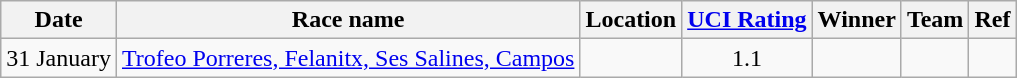<table class="wikitable sortable">
<tr>
<th>Date</th>
<th>Race name</th>
<th>Location</th>
<th><a href='#'>UCI Rating</a></th>
<th>Winner</th>
<th>Team</th>
<th>Ref</th>
</tr>
<tr>
<td>31 January</td>
<td><a href='#'>Trofeo Porreres, Felanitx, Ses Salines, Campos</a></td>
<td></td>
<td align=center>1.1</td>
<td></td>
<td></td>
<td align=center></td>
</tr>
</table>
